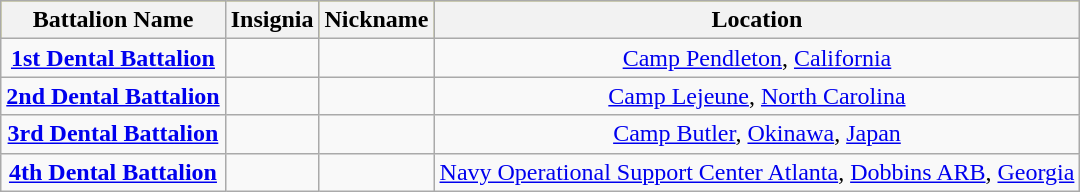<table class="wikitable sortable" style="text-align:center;">
<tr bgcolor=#CCCCCC">
<th><strong>Battalion Name</strong></th>
<th><strong>Insignia</strong></th>
<th><strong>Nickname</strong></th>
<th><strong>Location</strong></th>
</tr>
<tr>
<td><strong><a href='#'>1st Dental Battalion</a></strong></td>
<td></td>
<td></td>
<td><a href='#'>Camp Pendleton</a>, <a href='#'>California</a></td>
</tr>
<tr>
<td><strong><a href='#'>2nd Dental Battalion</a></strong></td>
<td></td>
<td></td>
<td><a href='#'>Camp Lejeune</a>, <a href='#'>North Carolina</a></td>
</tr>
<tr>
<td><strong><a href='#'>3rd Dental Battalion</a></strong></td>
<td></td>
<td></td>
<td><a href='#'>Camp Butler</a>, <a href='#'>Okinawa</a>, <a href='#'>Japan</a></td>
</tr>
<tr>
<td><strong><a href='#'>4th Dental Battalion</a></strong></td>
<td></td>
<td></td>
<td><a href='#'>Navy Operational Support Center Atlanta</a>, <a href='#'>Dobbins ARB</a>, <a href='#'>Georgia</a></td>
</tr>
</table>
